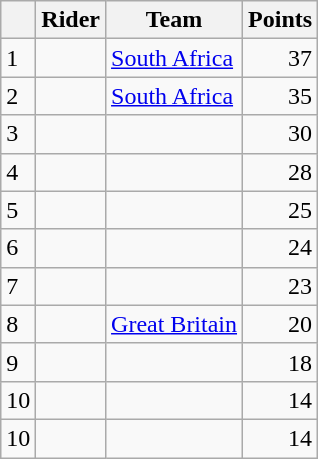<table class=wikitable>
<tr>
<th></th>
<th>Rider</th>
<th>Team</th>
<th>Points</th>
</tr>
<tr>
<td>1</td>
<td> </td>
<td><a href='#'>South Africa</a></td>
<td align=right>37</td>
</tr>
<tr>
<td>2</td>
<td></td>
<td><a href='#'>South Africa</a></td>
<td align=right>35</td>
</tr>
<tr>
<td>3</td>
<td></td>
<td></td>
<td align=right>30</td>
</tr>
<tr>
<td>4</td>
<td></td>
<td></td>
<td align=right>28</td>
</tr>
<tr>
<td>5</td>
<td></td>
<td></td>
<td align=right>25</td>
</tr>
<tr>
<td>6</td>
<td></td>
<td></td>
<td align=right>24</td>
</tr>
<tr>
<td>7</td>
<td></td>
<td></td>
<td align=right>23</td>
</tr>
<tr>
<td>8</td>
<td></td>
<td><a href='#'>Great Britain</a></td>
<td align=right>20</td>
</tr>
<tr>
<td>9</td>
<td></td>
<td></td>
<td align=right>18</td>
</tr>
<tr>
<td>10</td>
<td></td>
<td></td>
<td align=right>14</td>
</tr>
<tr>
<td>10</td>
<td></td>
<td></td>
<td align=right>14</td>
</tr>
</table>
